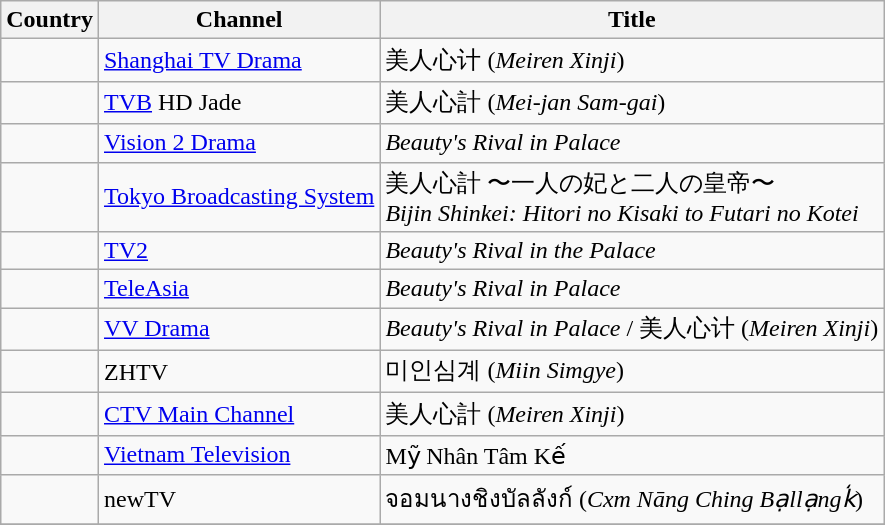<table class="sortable wikitable">
<tr>
<th>Country</th>
<th>Channel</th>
<th>Title</th>
</tr>
<tr>
<td></td>
<td><a href='#'>Shanghai TV Drama</a></td>
<td>美人心计 (<em>Meiren Xinji</em>)</td>
</tr>
<tr>
<td></td>
<td><a href='#'>TVB</a> HD Jade</td>
<td>美人心計 (<em>Mei-jan Sam-gai</em>)</td>
</tr>
<tr>
<td></td>
<td><a href='#'>Vision 2 Drama</a></td>
<td><em>Beauty's Rival in Palace</em></td>
</tr>
<tr>
<td></td>
<td><a href='#'>Tokyo Broadcasting System</a></td>
<td>美人心計 〜一人の妃と二人の皇帝〜<br><em>Bijin Shinkei: Hitori no Kisaki to Futari no Kotei</em></td>
</tr>
<tr>
<td></td>
<td><a href='#'>TV2</a></td>
<td><em>Beauty's Rival in the Palace</em></td>
</tr>
<tr>
<td></td>
<td><a href='#'>TeleAsia</a></td>
<td><em>Beauty's Rival in Palace</em></td>
</tr>
<tr>
<td></td>
<td><a href='#'>VV Drama</a></td>
<td><em>Beauty's Rival in Palace</em> / 美人心计 (<em>Meiren Xinji</em>)</td>
</tr>
<tr>
<td></td>
<td>ZHTV</td>
<td>미인심계 (<em>Miin Simgye</em>)</td>
</tr>
<tr>
<td></td>
<td><a href='#'>CTV Main Channel</a></td>
<td>美人心計 (<em>Meiren Xinji</em>)</td>
</tr>
<tr>
<td></td>
<td><a href='#'>Vietnam Television</a></td>
<td>Mỹ Nhân Tâm Kế</td>
</tr>
<tr>
<td></td>
<td>newTV</td>
<td>จอมนางชิงบัลลังก์ (<em>Cxm Nāng Ching Bạllạngk̒</em>)</td>
</tr>
<tr>
</tr>
</table>
